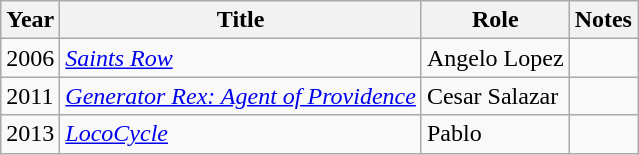<table class="wikitable sortable">
<tr>
<th>Year</th>
<th>Title</th>
<th>Role</th>
<th class="unsortable">Notes</th>
</tr>
<tr>
<td>2006</td>
<td><em><a href='#'>Saints Row</a></em></td>
<td>Angelo Lopez</td>
<td></td>
</tr>
<tr>
<td>2011</td>
<td><em><a href='#'>Generator Rex: Agent of Providence</a></em></td>
<td>Cesar Salazar</td>
<td></td>
</tr>
<tr>
<td>2013</td>
<td><em><a href='#'>LocoCycle</a></em></td>
<td>Pablo</td>
<td></td>
</tr>
</table>
